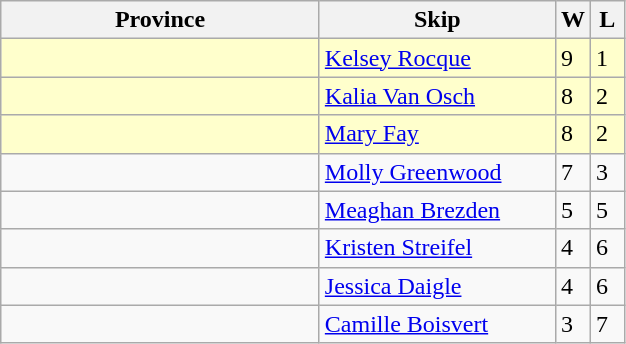<table class="wikitable">
<tr>
<th width=205>Province</th>
<th width=150>Skip</th>
<th width=15>W</th>
<th width=15>L</th>
</tr>
<tr bgcolor=#ffffcc>
<td></td>
<td><a href='#'>Kelsey Rocque</a></td>
<td>9</td>
<td>1</td>
</tr>
<tr bgcolor=#ffffcc>
<td></td>
<td><a href='#'>Kalia Van Osch</a></td>
<td>8</td>
<td>2</td>
</tr>
<tr bgcolor=#ffffcc>
<td></td>
<td><a href='#'>Mary Fay</a></td>
<td>8</td>
<td>2</td>
</tr>
<tr>
<td></td>
<td><a href='#'>Molly Greenwood</a></td>
<td>7</td>
<td>3</td>
</tr>
<tr>
<td></td>
<td><a href='#'>Meaghan Brezden</a></td>
<td>5</td>
<td>5</td>
</tr>
<tr>
<td></td>
<td><a href='#'>Kristen Streifel</a></td>
<td>4</td>
<td>6</td>
</tr>
<tr>
<td></td>
<td><a href='#'>Jessica Daigle</a></td>
<td>4</td>
<td>6</td>
</tr>
<tr>
<td></td>
<td><a href='#'>Camille Boisvert</a></td>
<td>3</td>
<td>7</td>
</tr>
</table>
